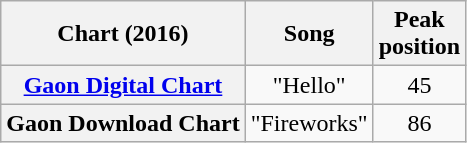<table class="wikitable plainrowheaders sortable" style="text-align:center;" border="1">
<tr>
<th scope="col">Chart (2016)</th>
<th scope="col">Song</th>
<th scope="col">Peak<br>position</th>
</tr>
<tr>
<th scope="row"><a href='#'>Gaon Digital Chart</a></th>
<td>"Hello"</td>
<td>45</td>
</tr>
<tr>
<th scope="row">Gaon Download Chart</th>
<td>"Fireworks"</td>
<td>86</td>
</tr>
</table>
